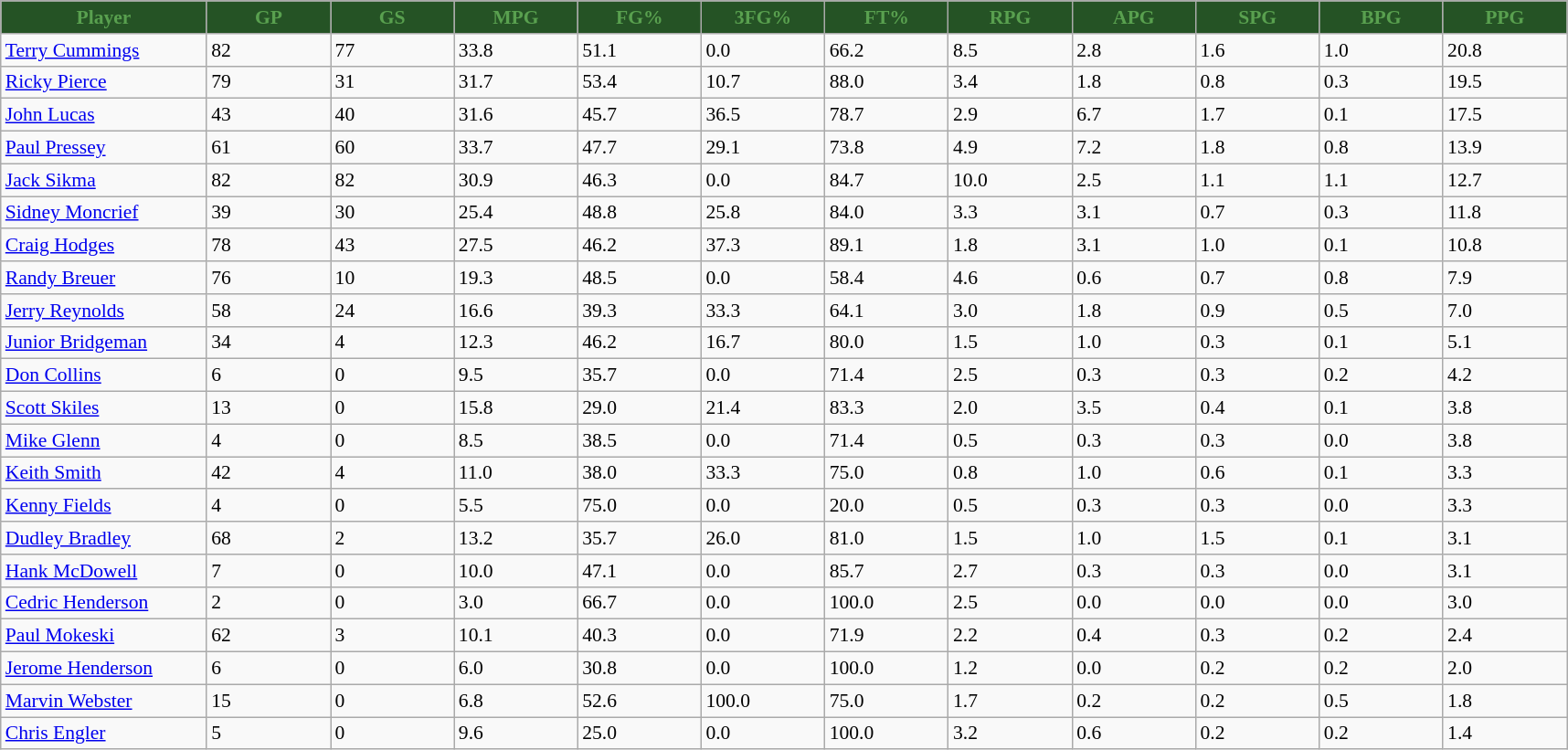<table class="wikitable sortable" style="font-size: 90%">
<tr>
<th style="background:#255325; color:#59A04F" width="10%">Player</th>
<th style="background:#255325; color:#59A04F" width="6%">GP</th>
<th style="background:#255325; color:#59A04F" width="6%">GS</th>
<th style="background:#255325; color:#59A04F" width="6%">MPG</th>
<th style="background:#255325; color:#59A04F" width="6%">FG%</th>
<th style="background:#255325; color:#59A04F" width="6%">3FG%</th>
<th style="background:#255325; color:#59A04F" width="6%">FT%</th>
<th style="background:#255325; color:#59A04F" width="6%">RPG</th>
<th style="background:#255325; color:#59A04F" width="6%">APG</th>
<th style="background:#255325; color:#59A04F" width="6%">SPG</th>
<th style="background:#255325; color:#59A04F" width="6%">BPG</th>
<th style="background:#255325; color:#59A04F" width="6%">PPG</th>
</tr>
<tr>
<td><a href='#'>Terry Cummings</a></td>
<td>82</td>
<td>77</td>
<td>33.8</td>
<td>51.1</td>
<td>0.0</td>
<td>66.2</td>
<td>8.5</td>
<td>2.8</td>
<td>1.6</td>
<td>1.0</td>
<td>20.8</td>
</tr>
<tr>
<td><a href='#'>Ricky Pierce</a></td>
<td>79</td>
<td>31</td>
<td>31.7</td>
<td>53.4</td>
<td>10.7</td>
<td>88.0</td>
<td>3.4</td>
<td>1.8</td>
<td>0.8</td>
<td>0.3</td>
<td>19.5</td>
</tr>
<tr>
<td><a href='#'>John Lucas</a></td>
<td>43</td>
<td>40</td>
<td>31.6</td>
<td>45.7</td>
<td>36.5</td>
<td>78.7</td>
<td>2.9</td>
<td>6.7</td>
<td>1.7</td>
<td>0.1</td>
<td>17.5</td>
</tr>
<tr>
<td><a href='#'>Paul Pressey</a></td>
<td>61</td>
<td>60</td>
<td>33.7</td>
<td>47.7</td>
<td>29.1</td>
<td>73.8</td>
<td>4.9</td>
<td>7.2</td>
<td>1.8</td>
<td>0.8</td>
<td>13.9</td>
</tr>
<tr>
<td><a href='#'>Jack Sikma</a></td>
<td>82</td>
<td>82</td>
<td>30.9</td>
<td>46.3</td>
<td>0.0</td>
<td>84.7</td>
<td>10.0</td>
<td>2.5</td>
<td>1.1</td>
<td>1.1</td>
<td>12.7</td>
</tr>
<tr>
<td><a href='#'>Sidney Moncrief</a></td>
<td>39</td>
<td>30</td>
<td>25.4</td>
<td>48.8</td>
<td>25.8</td>
<td>84.0</td>
<td>3.3</td>
<td>3.1</td>
<td>0.7</td>
<td>0.3</td>
<td>11.8</td>
</tr>
<tr>
<td><a href='#'>Craig Hodges</a></td>
<td>78</td>
<td>43</td>
<td>27.5</td>
<td>46.2</td>
<td>37.3</td>
<td>89.1</td>
<td>1.8</td>
<td>3.1</td>
<td>1.0</td>
<td>0.1</td>
<td>10.8</td>
</tr>
<tr>
<td><a href='#'>Randy Breuer</a></td>
<td>76</td>
<td>10</td>
<td>19.3</td>
<td>48.5</td>
<td>0.0</td>
<td>58.4</td>
<td>4.6</td>
<td>0.6</td>
<td>0.7</td>
<td>0.8</td>
<td>7.9</td>
</tr>
<tr>
<td><a href='#'>Jerry Reynolds</a></td>
<td>58</td>
<td>24</td>
<td>16.6</td>
<td>39.3</td>
<td>33.3</td>
<td>64.1</td>
<td>3.0</td>
<td>1.8</td>
<td>0.9</td>
<td>0.5</td>
<td>7.0</td>
</tr>
<tr>
<td><a href='#'>Junior Bridgeman</a></td>
<td>34</td>
<td>4</td>
<td>12.3</td>
<td>46.2</td>
<td>16.7</td>
<td>80.0</td>
<td>1.5</td>
<td>1.0</td>
<td>0.3</td>
<td>0.1</td>
<td>5.1</td>
</tr>
<tr>
<td><a href='#'>Don Collins</a></td>
<td>6</td>
<td>0</td>
<td>9.5</td>
<td>35.7</td>
<td>0.0</td>
<td>71.4</td>
<td>2.5</td>
<td>0.3</td>
<td>0.3</td>
<td>0.2</td>
<td>4.2</td>
</tr>
<tr>
<td><a href='#'>Scott Skiles</a></td>
<td>13</td>
<td>0</td>
<td>15.8</td>
<td>29.0</td>
<td>21.4</td>
<td>83.3</td>
<td>2.0</td>
<td>3.5</td>
<td>0.4</td>
<td>0.1</td>
<td>3.8</td>
</tr>
<tr>
<td><a href='#'>Mike Glenn</a></td>
<td>4</td>
<td>0</td>
<td>8.5</td>
<td>38.5</td>
<td>0.0</td>
<td>71.4</td>
<td>0.5</td>
<td>0.3</td>
<td>0.3</td>
<td>0.0</td>
<td>3.8</td>
</tr>
<tr>
<td><a href='#'>Keith Smith</a></td>
<td>42</td>
<td>4</td>
<td>11.0</td>
<td>38.0</td>
<td>33.3</td>
<td>75.0</td>
<td>0.8</td>
<td>1.0</td>
<td>0.6</td>
<td>0.1</td>
<td>3.3</td>
</tr>
<tr>
<td><a href='#'>Kenny Fields</a></td>
<td>4</td>
<td>0</td>
<td>5.5</td>
<td>75.0</td>
<td>0.0</td>
<td>20.0</td>
<td>0.5</td>
<td>0.3</td>
<td>0.3</td>
<td>0.0</td>
<td>3.3</td>
</tr>
<tr>
<td><a href='#'>Dudley Bradley</a></td>
<td>68</td>
<td>2</td>
<td>13.2</td>
<td>35.7</td>
<td>26.0</td>
<td>81.0</td>
<td>1.5</td>
<td>1.0</td>
<td>1.5</td>
<td>0.1</td>
<td>3.1</td>
</tr>
<tr>
<td><a href='#'>Hank McDowell</a></td>
<td>7</td>
<td>0</td>
<td>10.0</td>
<td>47.1</td>
<td>0.0</td>
<td>85.7</td>
<td>2.7</td>
<td>0.3</td>
<td>0.3</td>
<td>0.0</td>
<td>3.1</td>
</tr>
<tr>
<td><a href='#'>Cedric Henderson</a></td>
<td>2</td>
<td>0</td>
<td>3.0</td>
<td>66.7</td>
<td>0.0</td>
<td>100.0</td>
<td>2.5</td>
<td>0.0</td>
<td>0.0</td>
<td>0.0</td>
<td>3.0</td>
</tr>
<tr>
<td><a href='#'>Paul Mokeski</a></td>
<td>62</td>
<td>3</td>
<td>10.1</td>
<td>40.3</td>
<td>0.0</td>
<td>71.9</td>
<td>2.2</td>
<td>0.4</td>
<td>0.3</td>
<td>0.2</td>
<td>2.4</td>
</tr>
<tr>
<td><a href='#'>Jerome Henderson</a></td>
<td>6</td>
<td>0</td>
<td>6.0</td>
<td>30.8</td>
<td>0.0</td>
<td>100.0</td>
<td>1.2</td>
<td>0.0</td>
<td>0.2</td>
<td>0.2</td>
<td>2.0</td>
</tr>
<tr>
<td><a href='#'>Marvin Webster</a></td>
<td>15</td>
<td>0</td>
<td>6.8</td>
<td>52.6</td>
<td>100.0</td>
<td>75.0</td>
<td>1.7</td>
<td>0.2</td>
<td>0.2</td>
<td>0.5</td>
<td>1.8</td>
</tr>
<tr>
<td><a href='#'>Chris Engler</a></td>
<td>5</td>
<td>0</td>
<td>9.6</td>
<td>25.0</td>
<td>0.0</td>
<td>100.0</td>
<td>3.2</td>
<td>0.6</td>
<td>0.2</td>
<td>0.2</td>
<td>1.4</td>
</tr>
</table>
